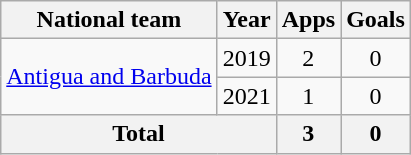<table class="wikitable" style="text-align:center">
<tr>
<th>National team</th>
<th>Year</th>
<th>Apps</th>
<th>Goals</th>
</tr>
<tr>
<td rowspan="2"><a href='#'>Antigua and Barbuda</a></td>
<td>2019</td>
<td>2</td>
<td>0</td>
</tr>
<tr>
<td>2021</td>
<td>1</td>
<td>0</td>
</tr>
<tr>
<th colspan="2">Total</th>
<th>3</th>
<th>0</th>
</tr>
</table>
